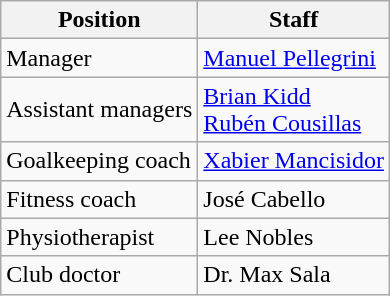<table class="wikitable">
<tr>
<th>Position</th>
<th>Staff</th>
</tr>
<tr>
<td>Manager</td>
<td><a href='#'>Manuel Pellegrini</a></td>
</tr>
<tr>
<td>Assistant managers</td>
<td><a href='#'>Brian Kidd</a> <br> <a href='#'>Rubén Cousillas</a></td>
</tr>
<tr>
<td>Goalkeeping coach</td>
<td><a href='#'>Xabier Mancisidor</a></td>
</tr>
<tr>
<td>Fitness coach</td>
<td>José Cabello</td>
</tr>
<tr>
<td>Physiotherapist</td>
<td>Lee Nobles</td>
</tr>
<tr>
<td>Club doctor</td>
<td>Dr. Max Sala</td>
</tr>
</table>
